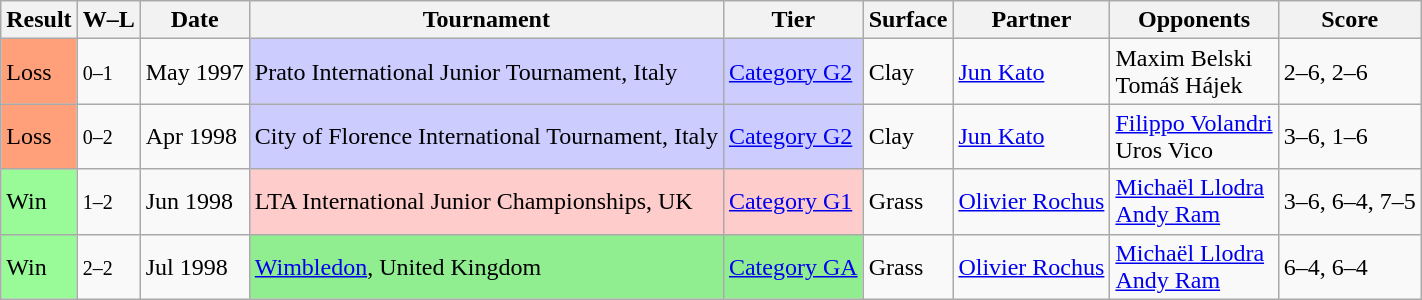<table class="sortable wikitable">
<tr>
<th>Result</th>
<th class="unsortable">W–L</th>
<th>Date</th>
<th>Tournament</th>
<th>Tier</th>
<th>Surface</th>
<th>Partner</th>
<th>Opponents</th>
<th class="unsortable">Score</th>
</tr>
<tr>
<td bgcolor=FFA07A>Loss</td>
<td><small>0–1</small></td>
<td>May 1997</td>
<td style=background:#ccccff>Prato International Junior Tournament, Italy</td>
<td style=background:#ccccff><a href='#'>Category G2</a></td>
<td>Clay</td>
<td data-sort-value="Kato, J"> <a href='#'>Jun Kato</a></td>
<td data-sort-value="Hájek, Tomáš"> Maxim Belski <br> Tomáš Hájek</td>
<td>2–6, 2–6</td>
</tr>
<tr>
<td bgcolor=FFA07A>Loss</td>
<td><small>0–2</small></td>
<td>Apr 1998</td>
<td style=background:#ccccff>City of Florence International Tournament, Italy</td>
<td style=background:#ccccff><a href='#'>Category G2</a></td>
<td>Clay</td>
<td data-sort-value="Kato, J"> <a href='#'>Jun Kato</a></td>
<td data-sort-value="Volandri, Filippo"> <a href='#'>Filippo Volandri</a> <br> Uros Vico</td>
<td>3–6, 1–6</td>
</tr>
<tr>
<td bgcolor=98FB98>Win</td>
<td><small>1–2</small></td>
<td>Jun 1998</td>
<td style=background:#ffcccc>LTA International Junior Championships, UK</td>
<td style=background:#ffcccc><a href='#'>Category G1</a></td>
<td>Grass</td>
<td data-sort-value="Rochus, O"> <a href='#'>Olivier Rochus</a></td>
<td data-sort-value="Ram, Andy"> <a href='#'>Michaël Llodra</a><br> <a href='#'>Andy Ram</a></td>
<td>3–6, 6–4, 7–5</td>
</tr>
<tr>
<td bgcolor=98FB98>Win</td>
<td><small>2–2</small></td>
<td>Jul 1998</td>
<td style=background:lightgreen><a href='#'>Wimbledon</a>, United Kingdom</td>
<td style=background:lightgreen><a href='#'>Category GA</a></td>
<td>Grass</td>
<td data-sort-value="Rochus, O"> <a href='#'>Olivier Rochus</a></td>
<td data-sort-value="Ram, Andy"> <a href='#'>Michaël Llodra</a><br> <a href='#'>Andy Ram</a></td>
<td>6–4, 6–4</td>
</tr>
</table>
